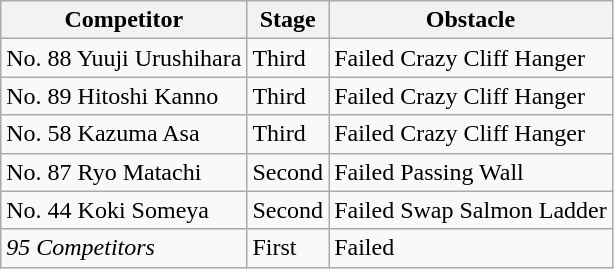<table class="wikitable">
<tr>
<th>Competitor</th>
<th>Stage</th>
<th>Obstacle</th>
</tr>
<tr>
<td>No. 88 Yuuji Urushihara</td>
<td>Third</td>
<td>Failed Crazy Cliff Hanger</td>
</tr>
<tr>
<td>No. 89 Hitoshi Kanno</td>
<td>Third</td>
<td>Failed Crazy Cliff Hanger</td>
</tr>
<tr>
<td>No. 58 Kazuma Asa</td>
<td>Third</td>
<td>Failed Crazy Cliff Hanger</td>
</tr>
<tr>
<td>No. 87 Ryo Matachi</td>
<td>Second</td>
<td>Failed Passing Wall</td>
</tr>
<tr>
<td>No. 44 Koki Someya</td>
<td>Second</td>
<td>Failed Swap Salmon Ladder</td>
</tr>
<tr>
<td><em>95 Competitors</em></td>
<td>First</td>
<td>Failed</td>
</tr>
</table>
